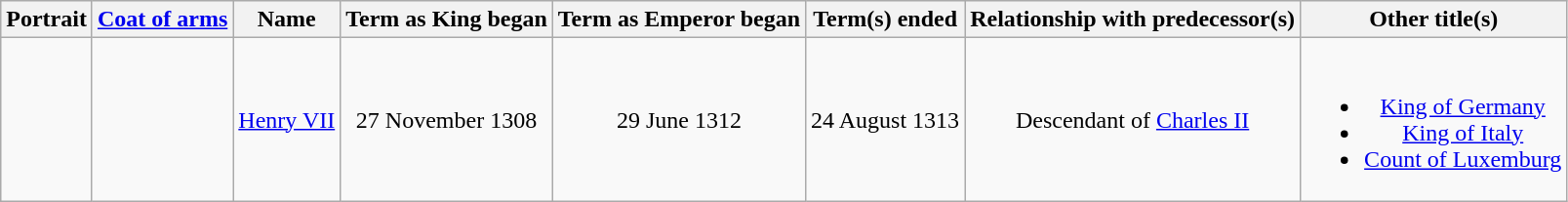<table class="wikitable" style="text-align:center">
<tr>
<th>Portrait</th>
<th><a href='#'>Coat of arms</a></th>
<th>Name<br></th>
<th>Term as King began</th>
<th>Term as Emperor began</th>
<th>Term(s) ended</th>
<th>Relationship with predecessor(s)</th>
<th>Other title(s)</th>
</tr>
<tr>
<td></td>
<td></td>
<td><a href='#'>Henry VII</a><br></td>
<td>27 November 1308</td>
<td>29 June 1312</td>
<td>24 August 1313</td>
<td>Descendant of <a href='#'>Charles II</a></td>
<td class=small><br><ul><li><a href='#'>King of Germany</a></li><li><a href='#'>King of Italy</a></li><li><a href='#'>Count of Luxemburg</a></li></ul></td>
</tr>
</table>
